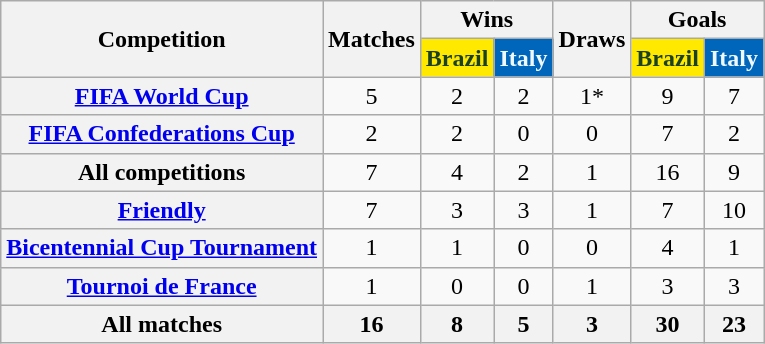<table class="wikitable sortable" style="text-align:center;">
<tr>
<th rowspan="2">Competition</th>
<th rowspan="2">Matches</th>
<th colspan="2">Wins</th>
<th rowspan="2">Draws</th>
<th colspan="2">Goals</th>
</tr>
<tr>
<th style="color:#1B4125; background-color:#FFE900;">Brazil</th>
<th style="color:#F0F8FF; background-color:#0066BC;">Italy</th>
<th style="color:#1B4125; background-color:#FFE900;">Brazil</th>
<th style="color:#F0F8FF; background-color:#0066BC;">Italy</th>
</tr>
<tr>
<th scope=row><a href='#'>FIFA World Cup</a></th>
<td>5</td>
<td>2</td>
<td>2</td>
<td>1*</td>
<td>9</td>
<td>7</td>
</tr>
<tr>
<th scope=row><a href='#'>FIFA Confederations Cup</a></th>
<td>2</td>
<td>2</td>
<td>0</td>
<td>0</td>
<td>7</td>
<td>2</td>
</tr>
<tr>
<th scope=row>All competitions</th>
<td>7</td>
<td>4</td>
<td>2</td>
<td>1</td>
<td>16</td>
<td>9</td>
</tr>
<tr>
<th scope=row><a href='#'>Friendly</a></th>
<td>7</td>
<td>3</td>
<td>3</td>
<td>1</td>
<td>7</td>
<td>10</td>
</tr>
<tr>
<th scope=row><a href='#'>Bicentennial Cup Tournament</a></th>
<td>1</td>
<td>1</td>
<td>0</td>
<td>0</td>
<td>4</td>
<td>1</td>
</tr>
<tr>
<th scope=row><a href='#'>Tournoi de France</a></th>
<td>1</td>
<td>0</td>
<td>0</td>
<td>1</td>
<td>3</td>
<td>3</td>
</tr>
<tr>
<th scope=row>All matches</th>
<th scope=row>16</th>
<th>8</th>
<th>5</th>
<th>3</th>
<th>30</th>
<th>23</th>
</tr>
</table>
